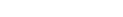<table style="width100%; text-align:center; font-weight:bold;">
<tr style="color:white;">
<td style="background:">118</td>
<td style="background:">54</td>
<td style="background:">31</td>
<td style="background:">10</td>
</tr>
<tr>
<td></td>
<td></td>
<td></td>
<td></td>
<td></td>
</tr>
</table>
